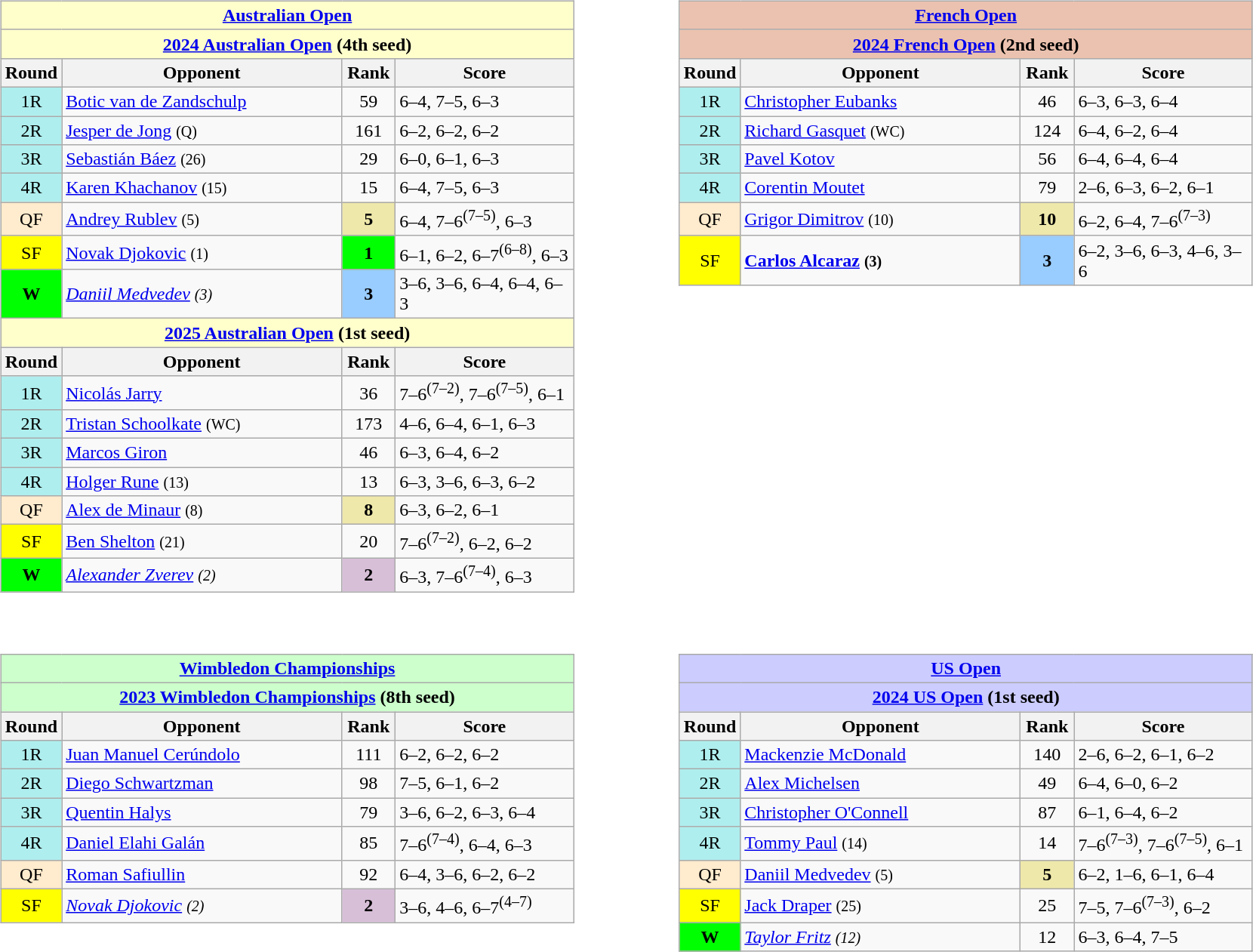<table style="width:95%">
<tr valign=top>
<td><br><table class="wikitable nowrap" style="float:left">
<tr>
<th colspan=4 style="background:#ffc;"><a href='#'>Australian Open</a></th>
</tr>
<tr>
<th colspan=4 style="background:#ffc;"><a href='#'>2024 Australian Open</a> (4th seed)</th>
</tr>
<tr>
<th width=40>Round</th>
<th width=240>Opponent</th>
<th width=40>Rank</th>
<th width=150>Score</th>
</tr>
<tr>
<td style="text-align:center; background:#afeeee;">1R</td>
<td> <a href='#'>Botic van de Zandschulp</a></td>
<td style=text-align:center>59</td>
<td>6–4, 7–5, 6–3</td>
</tr>
<tr>
<td style="text-align:center; background:#afeeee;">2R</td>
<td> <a href='#'>Jesper de Jong</a> <small>(Q)</small></td>
<td style=text-align:center>161</td>
<td>6–2, 6–2, 6–2</td>
</tr>
<tr>
<td style="text-align:center; background:#afeeee;">3R</td>
<td> <a href='#'>Sebastián Báez</a> <small>(26)</small></td>
<td style=text-align:center>29</td>
<td>6–0, 6–1, 6–3</td>
</tr>
<tr>
<td style="text-align:center; background:#afeeee;">4R</td>
<td> <a href='#'>Karen Khachanov</a> <small>(15)</small></td>
<td style=text-align:center>15</td>
<td>6–4, 7–5, 6–3</td>
</tr>
<tr>
<td style="text-align:center; background:#ffebcd;">QF</td>
<td> <a href='#'>Andrey Rublev</a> <small>(5)</small></td>
<td style="text-align:center; background:#eee8aa"><strong>5</strong></td>
<td>6–4, 7–6<sup>(7–5)</sup>, 6–3</td>
</tr>
<tr>
<td style="text-align:center; background:yellow;">SF</td>
<td> <a href='#'>Novak Djokovic</a> <small>(1)</small></td>
<td style="text-align:center; background:lime"><strong>1</strong></td>
<td>6–1, 6–2, 6–7<sup>(6–8)</sup>, 6–3</td>
</tr>
<tr>
<td style="text-align:center; background:lime"><strong>W</strong></td>
<td><em> <a href='#'>Daniil Medvedev</a> <small>(3)</small></em></td>
<td style="text-align:center; background:#99ccff"><strong>3</strong></td>
<td>3–6, 3–6, 6–4, 6–4, 6–3</td>
</tr>
<tr>
<th colspan=4 style="background:#ffc;"><a href='#'>2025 Australian Open</a> (1st seed)</th>
</tr>
<tr>
<th width=40>Round</th>
<th width=240>Opponent</th>
<th width=40>Rank</th>
<th width=150>Score</th>
</tr>
<tr>
<td style="text-align:center; background:#afeeee;">1R</td>
<td> <a href='#'>Nicolás Jarry</a></td>
<td style=text-align:center>36</td>
<td>7–6<sup>(7–2)</sup>, 7–6<sup>(7–5)</sup>, 6–1</td>
</tr>
<tr>
<td style="text-align:center; background:#afeeee;">2R</td>
<td> <a href='#'>Tristan Schoolkate</a> <small>(WC)</small></td>
<td style=text-align:center>173</td>
<td>4–6, 6–4, 6–1, 6–3</td>
</tr>
<tr>
<td style="text-align:center; background:#afeeee;">3R</td>
<td> <a href='#'>Marcos Giron</a></td>
<td style=text-align:center>46</td>
<td>6–3, 6–4, 6–2</td>
</tr>
<tr>
<td style="text-align:center; background:#afeeee;">4R</td>
<td> <a href='#'>Holger Rune</a> <small>(13)</small></td>
<td style=text-align:center>13</td>
<td>6–3, 3–6, 6–3, 6–2</td>
</tr>
<tr>
<td style="text-align:center; background:#ffebcd;">QF</td>
<td> <a href='#'>Alex de Minaur</a> <small>(8)</small></td>
<td style="text-align:center; background:#eee8aa"><strong>8</strong></td>
<td>6–3, 6–2, 6–1</td>
</tr>
<tr>
<td style="text-align:center; background:yellow;">SF</td>
<td> <a href='#'>Ben Shelton</a> <small>(21)</small></td>
<td style=text-align:center>20</td>
<td>7–6<sup>(7–2)</sup>, 6–2, 6–2</td>
</tr>
<tr>
<td style="text-align:center; background:lime"><strong>W</strong></td>
<td><em> <a href='#'>Alexander Zverev</a> <small>(2)</small></em></td>
<td style="text-align:center; background:thistle"><strong>2</strong></td>
<td>6–3, 7–6<sup>(7–4)</sup>, 6–3</td>
</tr>
</table>
</td>
<td><br><table class="wikitable nowrap" style="float:left">
<tr>
<th colspan=4 style="background:#ebc2af;"><a href='#'>French Open</a></th>
</tr>
<tr>
<th colspan=4 style="background:#ebc2af;"><a href='#'>2024 French Open</a> (2nd seed)</th>
</tr>
<tr>
<th width=40>Round</th>
<th width=240>Opponent</th>
<th width=40>Rank</th>
<th width=150>Score</th>
</tr>
<tr>
<td style="text-align:center; background:#afeeee;">1R</td>
<td> <a href='#'>Christopher Eubanks</a></td>
<td style=text-align:center>46</td>
<td>6–3, 6–3, 6–4</td>
</tr>
<tr>
<td style="text-align:center; background:#afeeee;">2R</td>
<td> <a href='#'>Richard Gasquet</a> <small>(WC)</small></td>
<td style=text-align:center>124</td>
<td>6–4, 6–2, 6–4</td>
</tr>
<tr>
<td style="text-align:center; background:#afeeee;">3R</td>
<td> <a href='#'>Pavel Kotov</a></td>
<td style=text-align:center>56</td>
<td>6–4, 6–4, 6–4</td>
</tr>
<tr>
<td style="text-align:center; background:#afeeee;">4R</td>
<td> <a href='#'>Corentin Moutet</a></td>
<td style=text-align:center>79</td>
<td>2–6, 6–3, 6–2, 6–1</td>
</tr>
<tr>
<td style="text-align:center; background:#ffebcd;">QF</td>
<td> <a href='#'>Grigor Dimitrov</a> <small>(10)</small></td>
<td style="text-align:center; background:#eee8aa"><strong>10</strong></td>
<td>6–2, 6–4, 7–6<sup>(7–3)</sup></td>
</tr>
<tr>
<td style="text-align:center; background:yellow;">SF</td>
<td><strong> <a href='#'>Carlos Alcaraz</a> <small>(3)</small></strong></td>
<td style="text-align:center; background:#99ccff"><strong>3</strong></td>
<td>6–2, 3–6, 6–3, 4–6, 3–6</td>
</tr>
</table>
</td>
</tr>
<tr valign=top>
<td><br><table class="wikitable nowrap" style="float:left">
<tr>
<th colspan=4 style="background:#cfc;"><a href='#'>Wimbledon Championships</a></th>
</tr>
<tr>
<th colspan=4 style="background:#cfc;"><a href='#'>2023 Wimbledon Championships</a> (8th seed)</th>
</tr>
<tr>
<th width=40>Round</th>
<th width=240>Opponent</th>
<th width=40>Rank</th>
<th width=150>Score</th>
</tr>
<tr>
<td style="text-align:center; background:#afeeee;">1R</td>
<td> <a href='#'>Juan Manuel Cerúndolo</a></td>
<td style=text-align:center>111</td>
<td>6–2, 6–2, 6–2</td>
</tr>
<tr>
<td style="text-align:center; background:#afeeee;">2R</td>
<td> <a href='#'>Diego Schwartzman</a></td>
<td style=text-align:center>98</td>
<td>7–5, 6–1, 6–2</td>
</tr>
<tr>
<td style="text-align:center; background:#afeeee;">3R</td>
<td> <a href='#'>Quentin Halys</a></td>
<td style=text-align:center>79</td>
<td>3–6, 6–2, 6–3, 6–4</td>
</tr>
<tr>
<td style="text-align:center; background:#afeeee;">4R</td>
<td> <a href='#'>Daniel Elahi Galán</a></td>
<td style=text-align:center>85</td>
<td>7–6<sup>(7–4)</sup>, 6–4, 6–3</td>
</tr>
<tr>
<td style="text-align:center; background:#ffebcd;">QF</td>
<td> <a href='#'>Roman Safiullin</a></td>
<td style=text-align:center>92</td>
<td>6–4, 3–6, 6–2, 6–2</td>
</tr>
<tr>
<td style="text-align:center; background:yellow;">SF</td>
<td><em> <a href='#'>Novak Djokovic</a> <small>(2)</small></em></td>
<td style="text-align:center; background:thistle"><strong>2</strong></td>
<td>3–6, 4–6, 6–7<sup>(4–7)</sup></td>
</tr>
</table>
</td>
<td><br><table class="wikitable nowrap" style="float:left">
<tr>
<th colspan=4 style="background:#ccf;"><a href='#'>US Open</a></th>
</tr>
<tr>
<th colspan=4 style="background:#ccf;"><a href='#'>2024 US Open</a> (1st seed)</th>
</tr>
<tr>
<th width=40>Round</th>
<th width=240>Opponent</th>
<th width=40>Rank</th>
<th width=150>Score</th>
</tr>
<tr>
<td style="text-align:center; background:#afeeee;">1R</td>
<td> <a href='#'>Mackenzie McDonald</a></td>
<td style=text-align:center>140</td>
<td>2–6, 6–2, 6–1, 6–2</td>
</tr>
<tr>
<td style="text-align:center; background:#afeeee;">2R</td>
<td> <a href='#'>Alex Michelsen</a></td>
<td style=text-align:center>49</td>
<td>6–4, 6–0, 6–2</td>
</tr>
<tr>
<td style="text-align:center; background:#afeeee;">3R</td>
<td> <a href='#'>Christopher O'Connell</a></td>
<td style=text-align:center>87</td>
<td>6–1, 6–4, 6–2</td>
</tr>
<tr>
<td style="text-align:center; background:#afeeee;">4R</td>
<td> <a href='#'>Tommy Paul</a> <small>(14)</small></td>
<td style=text-align:center>14</td>
<td>7–6<sup>(7–3)</sup>, 7–6<sup>(7–5)</sup>, 6–1</td>
</tr>
<tr>
<td style="text-align:center; background:#ffebcd;">QF</td>
<td> <a href='#'>Daniil Medvedev</a> <small>(5)</small></td>
<td style="text-align:center; background:#eee8aa"><strong>5</strong></td>
<td>6–2, 1–6, 6–1, 6–4</td>
</tr>
<tr>
<td style="text-align:center; background:yellow;">SF</td>
<td> <a href='#'>Jack Draper</a> <small>(25)</small></td>
<td style=text-align:center>25</td>
<td>7–5, 7–6<sup>(7–3)</sup>, 6–2</td>
</tr>
<tr>
<td style="text-align:center; background:lime"><strong>W</strong></td>
<td><em> <a href='#'>Taylor Fritz</a> <small>(12)</small></em></td>
<td style=text-align:center>12</td>
<td>6–3, 6–4, 7–5</td>
</tr>
</table>
</td>
</tr>
</table>
